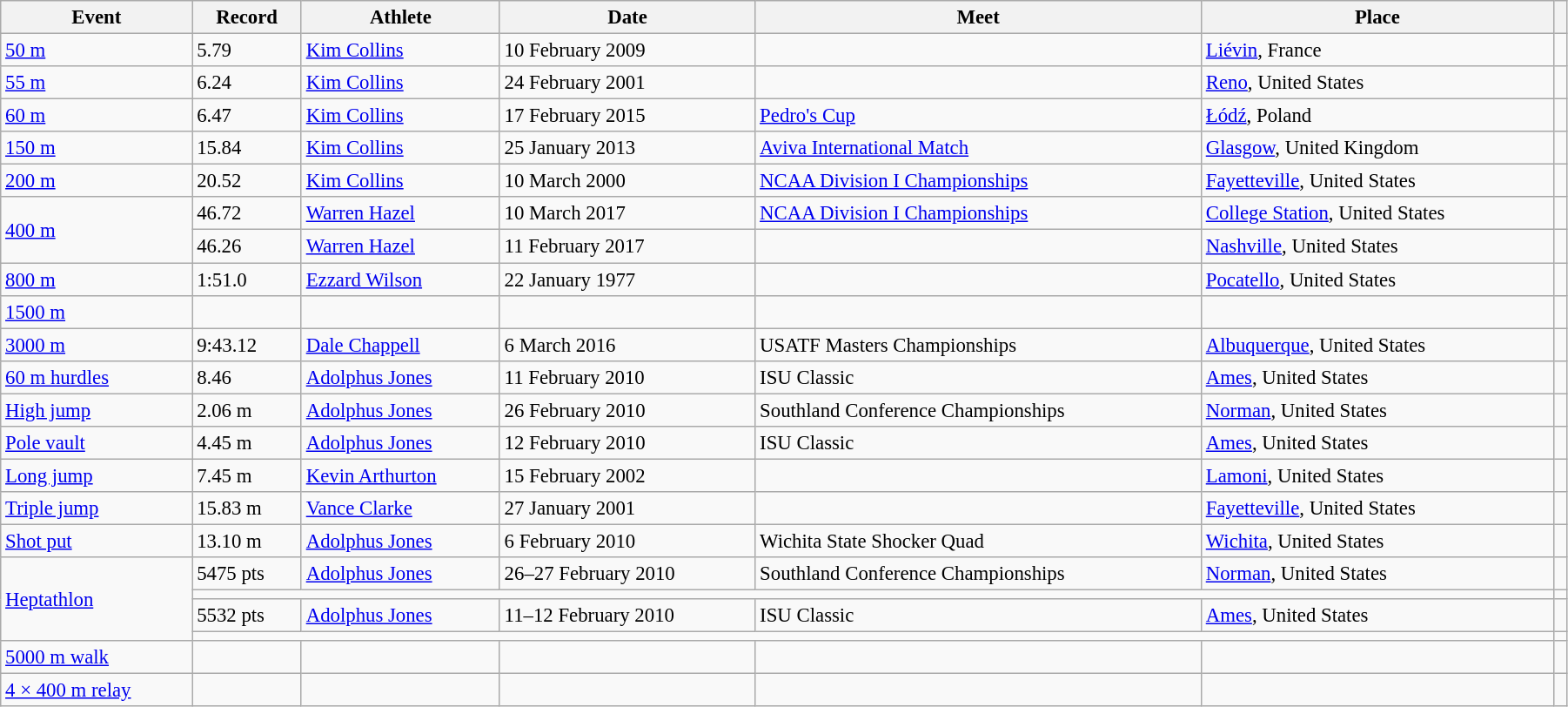<table class="wikitable" style="font-size:95%; width: 95%;">
<tr>
<th>Event</th>
<th>Record</th>
<th>Athlete</th>
<th>Date</th>
<th>Meet</th>
<th>Place</th>
<th></th>
</tr>
<tr>
<td><a href='#'>50 m</a></td>
<td>5.79</td>
<td><a href='#'>Kim Collins</a></td>
<td>10 February 2009</td>
<td></td>
<td><a href='#'>Liévin</a>, France</td>
<td></td>
</tr>
<tr>
<td><a href='#'>55 m</a></td>
<td>6.24 </td>
<td><a href='#'>Kim Collins</a></td>
<td>24 February 2001</td>
<td></td>
<td><a href='#'>Reno</a>, United States</td>
<td></td>
</tr>
<tr>
<td><a href='#'>60 m</a></td>
<td>6.47</td>
<td><a href='#'>Kim Collins</a></td>
<td>17 February 2015</td>
<td><a href='#'>Pedro's Cup</a></td>
<td><a href='#'>Łódź</a>, Poland</td>
<td></td>
</tr>
<tr>
<td><a href='#'>150 m</a></td>
<td>15.84</td>
<td><a href='#'>Kim Collins</a></td>
<td>25 January 2013</td>
<td><a href='#'>Aviva International Match</a></td>
<td><a href='#'>Glasgow</a>, United Kingdom</td>
<td></td>
</tr>
<tr>
<td><a href='#'>200 m</a></td>
<td>20.52</td>
<td><a href='#'>Kim Collins</a></td>
<td>10 March 2000</td>
<td><a href='#'>NCAA Division I Championships</a></td>
<td><a href='#'>Fayetteville</a>, United States</td>
<td></td>
</tr>
<tr>
<td rowspan=2><a href='#'>400 m</a></td>
<td>46.72</td>
<td><a href='#'>Warren Hazel</a></td>
<td>10 March 2017</td>
<td><a href='#'>NCAA Division I Championships</a></td>
<td><a href='#'>College Station</a>, United States</td>
<td></td>
</tr>
<tr>
<td>46.26 </td>
<td><a href='#'>Warren Hazel</a></td>
<td>11 February 2017</td>
<td></td>
<td><a href='#'>Nashville</a>, United States</td>
<td></td>
</tr>
<tr>
<td><a href='#'>800 m</a></td>
<td>1:51.0 </td>
<td><a href='#'>Ezzard Wilson</a></td>
<td>22 January 1977</td>
<td></td>
<td><a href='#'>Pocatello</a>, United States</td>
<td></td>
</tr>
<tr>
<td><a href='#'>1500 m</a></td>
<td></td>
<td></td>
<td></td>
<td></td>
<td></td>
<td></td>
</tr>
<tr>
<td><a href='#'>3000 m</a></td>
<td>9:43.12 </td>
<td><a href='#'>Dale Chappell</a></td>
<td>6 March 2016</td>
<td>USATF Masters Championships</td>
<td><a href='#'>Albuquerque</a>, United States</td>
<td></td>
</tr>
<tr>
<td><a href='#'>60 m hurdles</a></td>
<td>8.46</td>
<td><a href='#'>Adolphus Jones</a></td>
<td>11 February 2010</td>
<td>ISU Classic</td>
<td><a href='#'>Ames</a>, United States</td>
<td></td>
</tr>
<tr>
<td><a href='#'>High jump</a></td>
<td>2.06 m</td>
<td><a href='#'>Adolphus Jones</a></td>
<td>26 February 2010</td>
<td>Southland Conference Championships</td>
<td><a href='#'>Norman</a>, United States</td>
<td></td>
</tr>
<tr>
<td><a href='#'>Pole vault</a></td>
<td>4.45 m</td>
<td><a href='#'>Adolphus Jones</a></td>
<td>12 February 2010</td>
<td>ISU Classic</td>
<td><a href='#'>Ames</a>, United States</td>
<td></td>
</tr>
<tr>
<td><a href='#'>Long jump</a></td>
<td>7.45 m</td>
<td><a href='#'>Kevin Arthurton</a></td>
<td>15 February 2002</td>
<td></td>
<td><a href='#'>Lamoni</a>, United States</td>
<td></td>
</tr>
<tr>
<td><a href='#'>Triple jump</a></td>
<td>15.83 m</td>
<td><a href='#'>Vance Clarke</a></td>
<td>27 January 2001</td>
<td></td>
<td><a href='#'>Fayetteville</a>, United States</td>
<td></td>
</tr>
<tr>
<td><a href='#'>Shot put</a></td>
<td>13.10 m</td>
<td><a href='#'>Adolphus Jones</a></td>
<td>6 February 2010</td>
<td>Wichita State Shocker Quad</td>
<td><a href='#'>Wichita</a>, United States</td>
<td></td>
</tr>
<tr>
<td rowspan=4><a href='#'>Heptathlon</a></td>
<td>5475 pts</td>
<td><a href='#'>Adolphus Jones</a></td>
<td>26–27 February 2010</td>
<td>Southland Conference Championships</td>
<td><a href='#'>Norman</a>, United States</td>
<td></td>
</tr>
<tr>
<td colspan=5></td>
<td></td>
</tr>
<tr>
<td>5532 pts </td>
<td><a href='#'>Adolphus Jones</a></td>
<td>11–12 February 2010</td>
<td>ISU Classic</td>
<td><a href='#'>Ames</a>, United States</td>
<td></td>
</tr>
<tr>
<td colspan=5></td>
<td></td>
</tr>
<tr>
<td><a href='#'>5000 m walk</a></td>
<td></td>
<td></td>
<td></td>
<td></td>
<td></td>
<td></td>
</tr>
<tr>
<td><a href='#'>4 × 400 m relay</a></td>
<td></td>
<td></td>
<td></td>
<td></td>
<td></td>
<td></td>
</tr>
</table>
